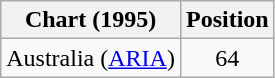<table class="wikitable">
<tr>
<th align="left">Chart (1995)</th>
<th style="text-align:center;">Position</th>
</tr>
<tr>
<td align="left">Australia (<a href='#'>ARIA</a>)</td>
<td style="text-align:center;">64</td>
</tr>
</table>
